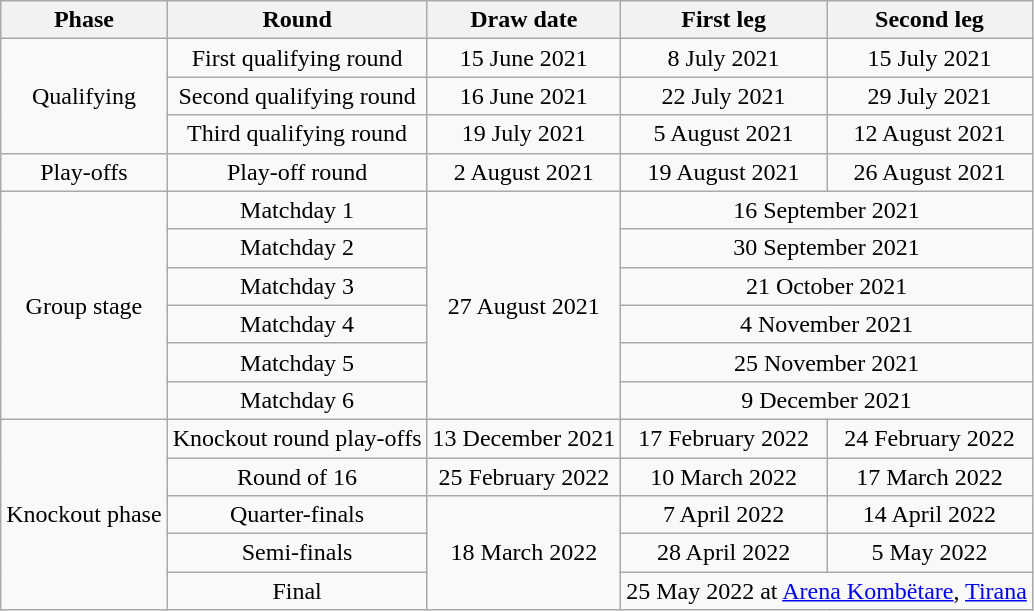<table class="wikitable" style="text-align:center">
<tr>
<th>Phase</th>
<th>Round</th>
<th>Draw date</th>
<th>First leg</th>
<th>Second leg</th>
</tr>
<tr>
<td rowspan="3">Qualifying</td>
<td>First qualifying round</td>
<td>15 June 2021</td>
<td>8 July 2021</td>
<td>15 July 2021</td>
</tr>
<tr>
<td>Second qualifying round</td>
<td>16 June 2021</td>
<td>22 July 2021</td>
<td>29 July 2021</td>
</tr>
<tr>
<td>Third qualifying round</td>
<td>19 July 2021</td>
<td>5 August 2021</td>
<td>12 August 2021</td>
</tr>
<tr>
<td>Play-offs</td>
<td>Play-off round</td>
<td>2 August 2021</td>
<td>19 August 2021</td>
<td>26 August 2021</td>
</tr>
<tr>
<td rowspan="6">Group stage</td>
<td>Matchday 1</td>
<td rowspan="6">27 August 2021</td>
<td colspan="2">16 September 2021</td>
</tr>
<tr>
<td>Matchday 2</td>
<td colspan="2">30 September 2021</td>
</tr>
<tr>
<td>Matchday 3</td>
<td colspan="2">21 October 2021</td>
</tr>
<tr>
<td>Matchday 4</td>
<td colspan="2">4 November 2021</td>
</tr>
<tr>
<td>Matchday 5</td>
<td colspan="2">25 November 2021</td>
</tr>
<tr>
<td>Matchday 6</td>
<td colspan="2">9 December 2021</td>
</tr>
<tr>
<td rowspan="5">Knockout phase</td>
<td>Knockout round play-offs</td>
<td>13 December 2021</td>
<td>17 February 2022</td>
<td>24 February 2022</td>
</tr>
<tr>
<td>Round of 16</td>
<td>25 February 2022</td>
<td>10 March 2022</td>
<td>17 March 2022</td>
</tr>
<tr>
<td>Quarter-finals</td>
<td rowspan="3">18 March 2022</td>
<td>7 April 2022</td>
<td>14 April 2022</td>
</tr>
<tr>
<td>Semi-finals</td>
<td>28 April 2022</td>
<td>5 May 2022</td>
</tr>
<tr>
<td>Final</td>
<td colspan="2">25 May 2022 at <a href='#'>Arena Kombëtare</a>, <a href='#'>Tirana</a></td>
</tr>
</table>
